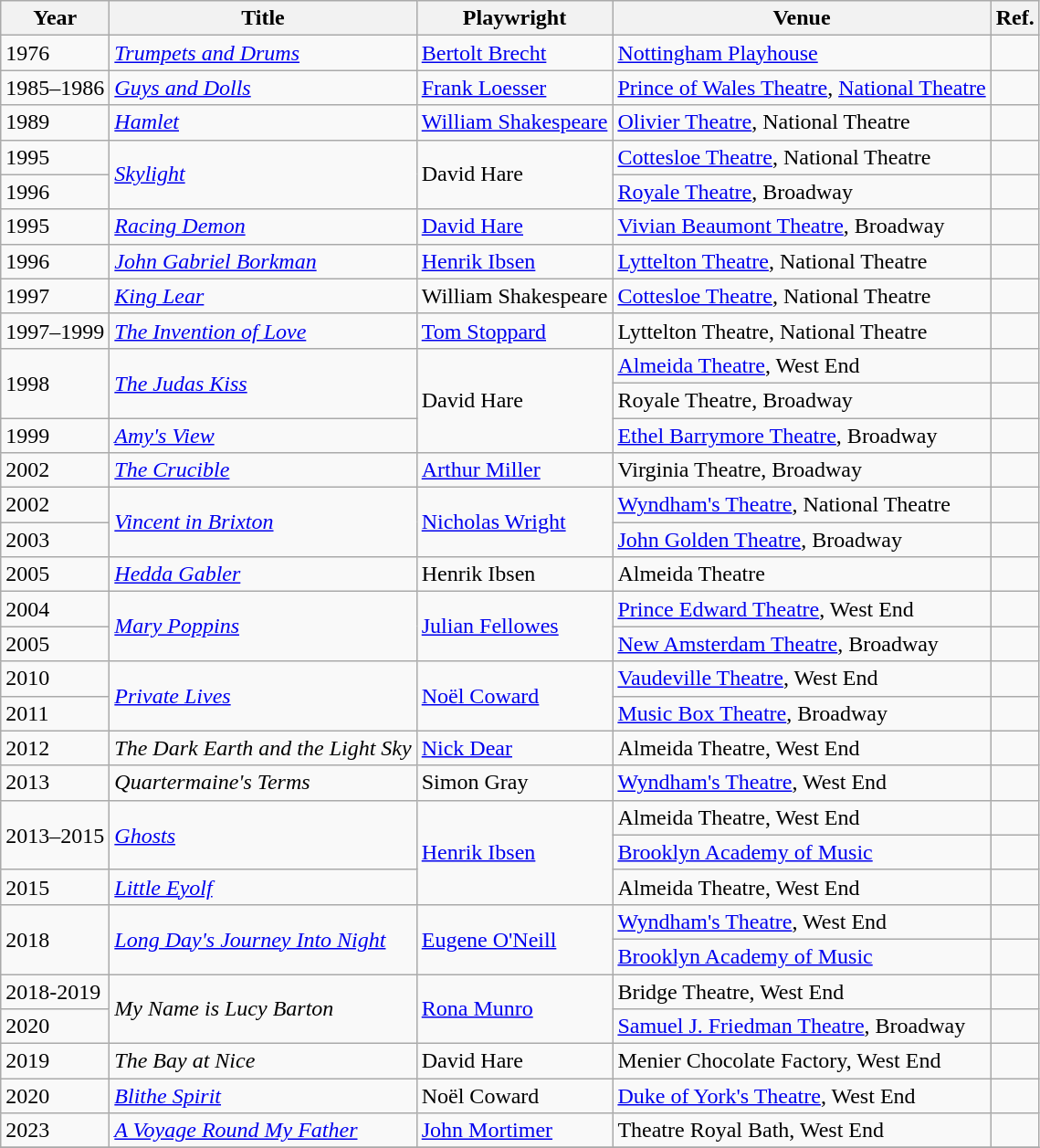<table class="wikitable">
<tr>
<th>Year</th>
<th>Title</th>
<th>Playwright</th>
<th>Venue</th>
<th>Ref.</th>
</tr>
<tr>
<td>1976</td>
<td><em><a href='#'>Trumpets and Drums</a></em></td>
<td><a href='#'>Bertolt Brecht</a></td>
<td><a href='#'>Nottingham Playhouse</a></td>
<td></td>
</tr>
<tr>
<td>1985–1986</td>
<td><em><a href='#'>Guys and Dolls</a></em></td>
<td><a href='#'>Frank Loesser</a></td>
<td><a href='#'>Prince of Wales Theatre</a>, <a href='#'>National Theatre</a></td>
<td></td>
</tr>
<tr>
<td>1989</td>
<td><em><a href='#'>Hamlet</a></em></td>
<td><a href='#'>William Shakespeare</a></td>
<td><a href='#'>Olivier Theatre</a>, National Theatre</td>
<td></td>
</tr>
<tr>
<td>1995</td>
<td rowspan=2><em><a href='#'>Skylight</a></em></td>
<td rowspan=2>David Hare</td>
<td><a href='#'>Cottesloe Theatre</a>, National Theatre</td>
<td></td>
</tr>
<tr>
<td>1996</td>
<td><a href='#'>Royale Theatre</a>, Broadway</td>
<td></td>
</tr>
<tr>
<td>1995</td>
<td><em><a href='#'>Racing Demon</a></em></td>
<td><a href='#'>David Hare</a></td>
<td><a href='#'>Vivian Beaumont Theatre</a>, Broadway</td>
<td></td>
</tr>
<tr>
<td>1996</td>
<td><em><a href='#'>John Gabriel Borkman</a></em></td>
<td><a href='#'>Henrik Ibsen</a></td>
<td><a href='#'>Lyttelton Theatre</a>, National Theatre</td>
<td></td>
</tr>
<tr>
<td>1997</td>
<td><em><a href='#'>King Lear</a></em></td>
<td>William Shakespeare</td>
<td><a href='#'>Cottesloe Theatre</a>, National Theatre</td>
<td></td>
</tr>
<tr>
<td>1997–1999</td>
<td><em><a href='#'>The Invention of Love</a></em></td>
<td><a href='#'>Tom Stoppard</a></td>
<td>Lyttelton Theatre, National Theatre</td>
<td></td>
</tr>
<tr>
<td rowspan=2>1998</td>
<td rowspan=2><em><a href='#'>The Judas Kiss</a></em></td>
<td rowspan=3>David Hare</td>
<td><a href='#'>Almeida Theatre</a>, West End</td>
<td></td>
</tr>
<tr>
<td>Royale Theatre, Broadway</td>
<td></td>
</tr>
<tr>
<td>1999</td>
<td><em><a href='#'>Amy's View</a></em></td>
<td><a href='#'>Ethel Barrymore Theatre</a>, Broadway</td>
<td></td>
</tr>
<tr>
<td>2002</td>
<td><em><a href='#'>The Crucible</a></em></td>
<td><a href='#'>Arthur Miller</a></td>
<td>Virginia Theatre, Broadway</td>
<td></td>
</tr>
<tr>
<td>2002</td>
<td rowspan=2><em><a href='#'>Vincent in Brixton</a></em></td>
<td rowspan=2><a href='#'>Nicholas Wright</a></td>
<td><a href='#'>Wyndham's Theatre</a>, National Theatre</td>
<td></td>
</tr>
<tr>
<td>2003</td>
<td><a href='#'>John Golden Theatre</a>, Broadway</td>
<td></td>
</tr>
<tr>
<td>2005</td>
<td><em><a href='#'>Hedda Gabler</a></em></td>
<td>Henrik Ibsen</td>
<td>Almeida Theatre</td>
<td></td>
</tr>
<tr>
<td>2004</td>
<td rowspan=2><em><a href='#'>Mary Poppins</a></em></td>
<td rowspan=2><a href='#'>Julian Fellowes</a></td>
<td><a href='#'>Prince Edward Theatre</a>, West End</td>
<td></td>
</tr>
<tr>
<td>2005</td>
<td><a href='#'>New Amsterdam Theatre</a>, Broadway</td>
<td></td>
</tr>
<tr>
<td>2010</td>
<td rowspan=2><em><a href='#'>Private Lives</a></em></td>
<td rowspan=2><a href='#'>Noël Coward</a></td>
<td><a href='#'>Vaudeville Theatre</a>, West End</td>
<td></td>
</tr>
<tr>
<td>2011</td>
<td><a href='#'>Music Box Theatre</a>, Broadway</td>
<td></td>
</tr>
<tr>
<td>2012</td>
<td><em>The Dark Earth and the Light Sky</em></td>
<td><a href='#'>Nick Dear</a></td>
<td>Almeida Theatre, West End</td>
<td></td>
</tr>
<tr>
<td>2013</td>
<td><em>Quartermaine's Terms</em></td>
<td>Simon Gray</td>
<td><a href='#'>Wyndham's Theatre</a>, West End</td>
<td></td>
</tr>
<tr>
<td rowspan=2>2013–2015</td>
<td rowspan=2><em><a href='#'>Ghosts</a></em></td>
<td rowspan=3><a href='#'>Henrik Ibsen</a></td>
<td>Almeida Theatre, West End</td>
<td></td>
</tr>
<tr>
<td><a href='#'>Brooklyn Academy of Music</a></td>
<td></td>
</tr>
<tr>
<td>2015</td>
<td><em><a href='#'>Little Eyolf</a></em></td>
<td>Almeida Theatre, West End</td>
<td></td>
</tr>
<tr>
<td rowspan=2>2018</td>
<td rowspan=2><em><a href='#'>Long Day's Journey Into Night</a></em></td>
<td rowspan=2><a href='#'>Eugene O'Neill</a></td>
<td><a href='#'>Wyndham's Theatre</a>, West End</td>
<td></td>
</tr>
<tr>
<td><a href='#'>Brooklyn Academy of Music</a></td>
<td></td>
</tr>
<tr>
<td>2018-2019</td>
<td rowspan=2><em>My Name is Lucy Barton</em></td>
<td rowspan=2><a href='#'>Rona Munro</a></td>
<td>Bridge Theatre, West End</td>
<td></td>
</tr>
<tr>
<td>2020</td>
<td><a href='#'>Samuel J. Friedman Theatre</a>, Broadway</td>
<td></td>
</tr>
<tr>
<td>2019</td>
<td><em>The Bay at Nice</em></td>
<td>David Hare</td>
<td>Menier Chocolate Factory, West End</td>
<td></td>
</tr>
<tr>
<td>2020</td>
<td><em><a href='#'>Blithe Spirit</a></em></td>
<td>Noël Coward</td>
<td><a href='#'>Duke of York's Theatre</a>, West End</td>
<td></td>
</tr>
<tr>
<td>2023</td>
<td><em><a href='#'>A Voyage Round My Father</a></em></td>
<td><a href='#'>John Mortimer</a></td>
<td>Theatre Royal Bath, West End</td>
<td></td>
</tr>
<tr>
</tr>
</table>
